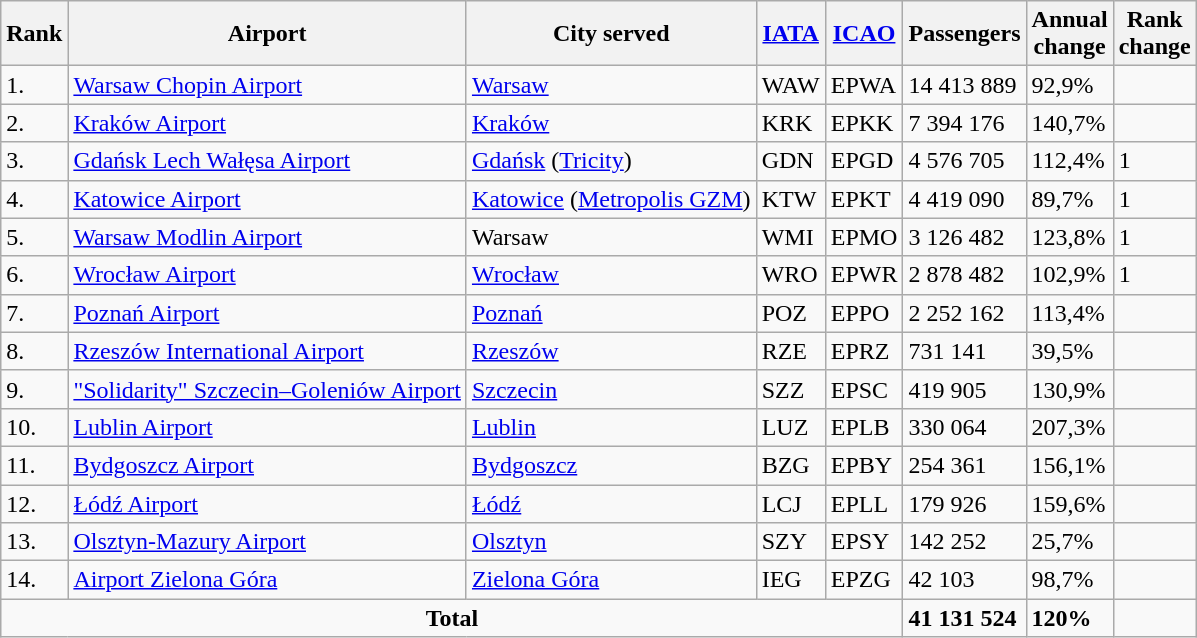<table class="wikitable sortable">
<tr>
<th>Rank</th>
<th>Airport</th>
<th>City served</th>
<th><a href='#'>IATA</a><br></th>
<th><a href='#'>ICAO</a><br></th>
<th>Passengers</th>
<th>Annual<br>change</th>
<th>Rank<br>change</th>
</tr>
<tr>
<td>1.</td>
<td><a href='#'>Warsaw Chopin Airport</a></td>
<td><a href='#'>Warsaw</a></td>
<td>WAW</td>
<td>EPWA</td>
<td>14 413 889</td>
<td>92,9%</td>
<td></td>
</tr>
<tr>
<td>2.</td>
<td><a href='#'>Kraków Airport</a></td>
<td><a href='#'>Kraków</a></td>
<td>KRK</td>
<td>EPKK</td>
<td>7 394 176</td>
<td>140,7%</td>
<td></td>
</tr>
<tr>
<td>3.</td>
<td><a href='#'>Gdańsk Lech Wałęsa Airport</a></td>
<td><a href='#'>Gdańsk</a> (<a href='#'>Tricity</a>)</td>
<td>GDN</td>
<td>EPGD</td>
<td>4 576 705</td>
<td>112,4%</td>
<td>1</td>
</tr>
<tr>
<td>4.</td>
<td><a href='#'>Katowice Airport</a></td>
<td><a href='#'>Katowice</a> (<a href='#'>Metropolis GZM</a>)</td>
<td>KTW</td>
<td>EPKT</td>
<td>4 419 090</td>
<td>89,7%</td>
<td>1</td>
</tr>
<tr>
<td>5.</td>
<td><a href='#'>Warsaw Modlin Airport</a></td>
<td>Warsaw</td>
<td>WMI</td>
<td>EPMO</td>
<td>3 126 482</td>
<td>123,8%</td>
<td>1</td>
</tr>
<tr>
<td>6.</td>
<td><a href='#'>Wrocław Airport</a></td>
<td><a href='#'>Wrocław</a></td>
<td>WRO</td>
<td>EPWR</td>
<td>2 878 482</td>
<td>102,9%</td>
<td>1</td>
</tr>
<tr>
<td>7.</td>
<td><a href='#'>Poznań Airport</a></td>
<td><a href='#'>Poznań</a></td>
<td>POZ</td>
<td>EPPO</td>
<td>2 252 162</td>
<td>113,4%</td>
<td></td>
</tr>
<tr>
<td>8.</td>
<td><a href='#'>Rzeszów International Airport</a></td>
<td><a href='#'>Rzeszów</a></td>
<td>RZE</td>
<td>EPRZ</td>
<td>731 141</td>
<td>39,5%</td>
<td></td>
</tr>
<tr>
<td>9.</td>
<td><a href='#'>"Solidarity" Szczecin–Goleniów Airport</a></td>
<td><a href='#'>Szczecin</a></td>
<td>SZZ</td>
<td>EPSC</td>
<td>419 905</td>
<td>130,9%</td>
<td></td>
</tr>
<tr>
<td>10.</td>
<td><a href='#'>Lublin Airport</a></td>
<td><a href='#'>Lublin</a></td>
<td>LUZ</td>
<td>EPLB</td>
<td>330 064</td>
<td>207,3%</td>
<td></td>
</tr>
<tr>
<td>11.</td>
<td><a href='#'>Bydgoszcz Airport</a></td>
<td><a href='#'>Bydgoszcz</a></td>
<td>BZG</td>
<td>EPBY</td>
<td>254 361</td>
<td>156,1%</td>
<td></td>
</tr>
<tr>
<td>12.</td>
<td><a href='#'>Łódź Airport</a></td>
<td><a href='#'>Łódź</a></td>
<td>LCJ</td>
<td>EPLL</td>
<td>179 926</td>
<td>159,6%</td>
<td></td>
</tr>
<tr>
<td>13.</td>
<td><a href='#'>Olsztyn-Mazury Airport</a></td>
<td><a href='#'>Olsztyn</a></td>
<td>SZY</td>
<td>EPSY</td>
<td>142 252</td>
<td>25,7%</td>
<td></td>
</tr>
<tr>
<td>14.</td>
<td><a href='#'>Airport Zielona Góra</a></td>
<td><a href='#'>Zielona Góra</a></td>
<td>IEG</td>
<td>EPZG</td>
<td>42 103</td>
<td>98,7%</td>
<td></td>
</tr>
<tr>
<td colspan=5 style="text-align:center"><strong>Total</strong></td>
<td><strong>41 131 524 </strong></td>
<td><strong>120%</strong></td>
</tr>
</table>
